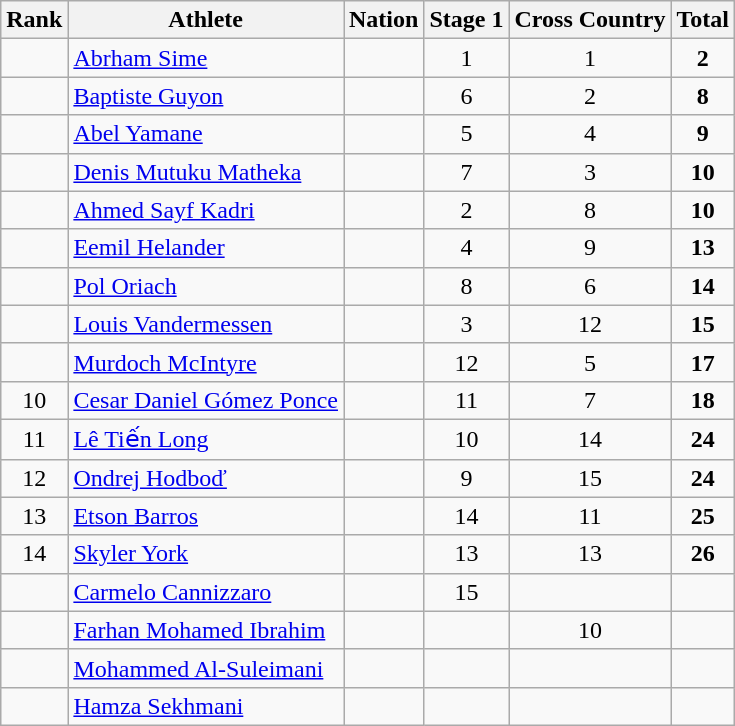<table class="wikitable sortable" style="text-align:center">
<tr>
<th>Rank</th>
<th>Athlete</th>
<th>Nation</th>
<th>Stage 1</th>
<th>Cross Country</th>
<th>Total</th>
</tr>
<tr>
<td></td>
<td align=left><a href='#'>Abrham Sime</a></td>
<td align=left></td>
<td>1</td>
<td>1</td>
<td><strong>2</strong></td>
</tr>
<tr>
<td></td>
<td align=left><a href='#'>Baptiste Guyon</a></td>
<td align=left></td>
<td>6</td>
<td>2</td>
<td><strong>8</strong></td>
</tr>
<tr>
<td></td>
<td align=left><a href='#'>Abel Yamane</a></td>
<td align=left></td>
<td>5</td>
<td>4</td>
<td><strong>9</strong></td>
</tr>
<tr>
<td></td>
<td align=left><a href='#'>Denis Mutuku Matheka</a></td>
<td align=left></td>
<td>7</td>
<td>3</td>
<td><strong>10</strong></td>
</tr>
<tr>
<td></td>
<td align=left><a href='#'>Ahmed Sayf Kadri</a></td>
<td align=left></td>
<td>2</td>
<td>8</td>
<td><strong>10</strong></td>
</tr>
<tr>
<td></td>
<td align=left><a href='#'>Eemil Helander</a></td>
<td align=left></td>
<td>4</td>
<td>9</td>
<td><strong>13</strong></td>
</tr>
<tr>
<td></td>
<td align=left><a href='#'>Pol Oriach</a></td>
<td align=left></td>
<td>8</td>
<td>6</td>
<td><strong>14</strong></td>
</tr>
<tr>
<td></td>
<td align=left><a href='#'>Louis Vandermessen</a></td>
<td align=left></td>
<td>3</td>
<td>12</td>
<td><strong>15</strong></td>
</tr>
<tr>
<td></td>
<td align=left><a href='#'>Murdoch McIntyre</a></td>
<td align=left></td>
<td>12</td>
<td>5</td>
<td><strong>17</strong></td>
</tr>
<tr>
<td>10</td>
<td align=left><a href='#'>Cesar Daniel Gómez Ponce</a></td>
<td align=left></td>
<td>11</td>
<td>7</td>
<td><strong>18</strong></td>
</tr>
<tr>
<td>11</td>
<td align=left><a href='#'>Lê Tiến Long</a></td>
<td align=left></td>
<td>10</td>
<td>14</td>
<td><strong>24</strong></td>
</tr>
<tr>
<td>12</td>
<td align=left><a href='#'>Ondrej Hodboď</a></td>
<td align=left></td>
<td>9</td>
<td>15</td>
<td><strong>24</strong></td>
</tr>
<tr>
<td>13</td>
<td align=left><a href='#'>Etson Barros</a></td>
<td align=left></td>
<td>14</td>
<td>11</td>
<td><strong>25</strong></td>
</tr>
<tr>
<td>14</td>
<td align=left><a href='#'>Skyler York</a></td>
<td align=left></td>
<td>13</td>
<td>13</td>
<td><strong>26</strong></td>
</tr>
<tr>
<td></td>
<td align=left><a href='#'>Carmelo Cannizzaro</a></td>
<td align=left></td>
<td>15</td>
<td></td>
<td></td>
</tr>
<tr>
<td></td>
<td align=left><a href='#'>Farhan Mohamed Ibrahim</a></td>
<td align=left></td>
<td></td>
<td>10</td>
<td></td>
</tr>
<tr>
<td></td>
<td align=left><a href='#'>Mohammed Al-Suleimani</a></td>
<td align=left></td>
<td></td>
<td></td>
<td></td>
</tr>
<tr>
<td></td>
<td align=left><a href='#'>Hamza Sekhmani</a></td>
<td align=left></td>
<td></td>
<td></td>
<td></td>
</tr>
</table>
